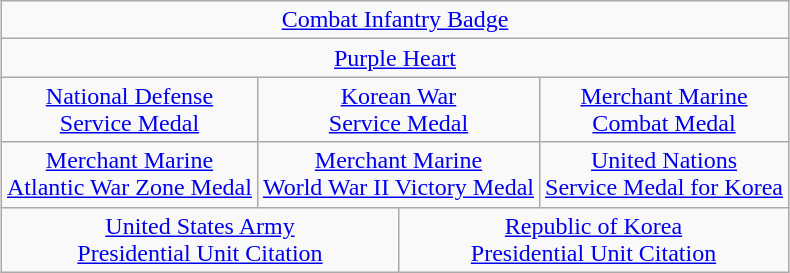<table class="wikitable" style="margin:1em auto; text-align:center;">
<tr>
<td colspan="12"><a href='#'>Combat Infantry Badge</a></td>
</tr>
<tr>
<td colspan="12"><a href='#'>Purple Heart</a></td>
</tr>
<tr>
<td colspan="4"><a href='#'>National Defense<br>Service Medal</a></td>
<td colspan="4"><a href='#'>Korean War<br>Service Medal</a></td>
<td colspan="4"><a href='#'>Merchant Marine<br>Combat Medal</a></td>
</tr>
<tr>
<td colspan="4"><a href='#'>Merchant Marine<br>Atlantic War Zone Medal</a></td>
<td colspan="4"><a href='#'>Merchant Marine<br>World War II Victory Medal</a></td>
<td colspan="4"><a href='#'>United Nations<br>Service Medal for Korea</a></td>
</tr>
<tr>
<td colspan=6><a href='#'>United States Army<br>Presidential Unit Citation</a></td>
<td colspan="6"><a href='#'>Republic of Korea<br>Presidential Unit Citation</a></td>
</tr>
</table>
